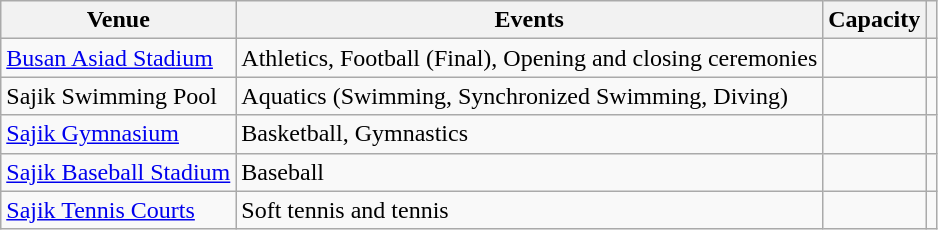<table class="wikitable">
<tr>
<th>Venue</th>
<th>Events</th>
<th>Capacity</th>
<th></th>
</tr>
<tr>
<td><a href='#'>Busan Asiad Stadium</a></td>
<td>Athletics, Football (Final), Opening and closing ceremonies</td>
<td></td>
<td></td>
</tr>
<tr>
<td>Sajik Swimming Pool</td>
<td>Aquatics (Swimming, Synchronized Swimming, Diving)</td>
<td></td>
<td></td>
</tr>
<tr>
<td><a href='#'>Sajik Gymnasium</a></td>
<td>Basketball, Gymnastics</td>
<td></td>
<td></td>
</tr>
<tr>
<td><a href='#'>Sajik Baseball Stadium</a></td>
<td>Baseball</td>
<td></td>
<td></td>
</tr>
<tr>
<td><a href='#'>Sajik Tennis Courts</a></td>
<td>Soft tennis and tennis</td>
<td></td>
<td></td>
</tr>
</table>
